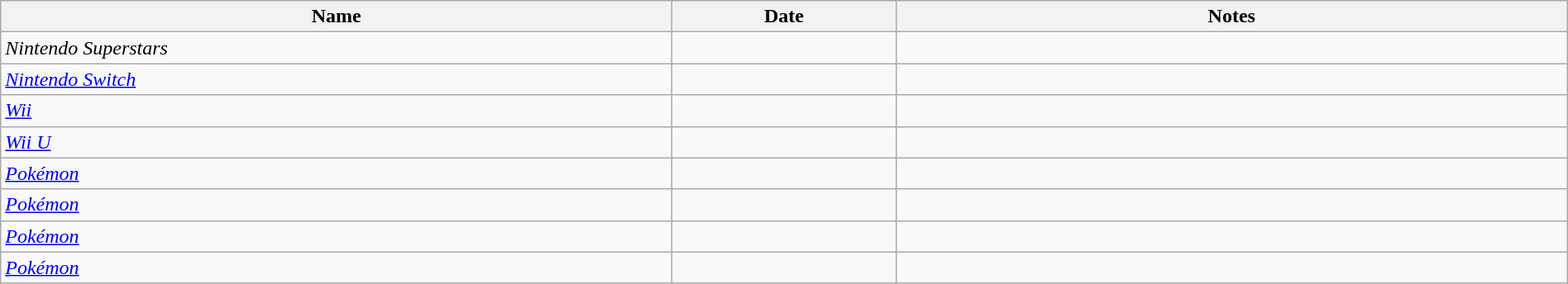<table class="wikitable sortable" style="margin:left; text-align: left; width: 100%;">
<tr>
<th width=30%>Name</th>
<th width=10%>Date</th>
<th width=30% class="unsortable">Notes</th>
</tr>
<tr>
<td style="font-style:italic;">Nintendo Superstars</td>
<td style="text-align:center;"></td>
<td></td>
</tr>
<tr>
<td style="font-style:italic;"><a href='#'>Nintendo Switch</a></td>
<td style="text-align:center;"></td>
<td></td>
</tr>
<tr>
<td style="font-style:italic;"><a href='#'>Wii</a></td>
<td style="text-align:center;"></td>
<td></td>
</tr>
<tr>
<td style="font-style:italic;"><a href='#'>Wii U</a></td>
<td style="text-align:center;"></td>
<td></td>
</tr>
<tr>
<td style="font-style:italic;"><a href='#'>Pokémon</a></td>
<td style="text-align:center;"></td>
<td></td>
</tr>
<tr>
<td style="font-style:italic;"><a href='#'>Pokémon</a></td>
<td style="text-align:center;"></td>
<td></td>
</tr>
<tr>
<td style="font-style:italic;"><a href='#'>Pokémon</a></td>
<td style="text-align:center;"></td>
<td></td>
</tr>
<tr>
<td style="font-style:italic;"><a href='#'>Pokémon</a></td>
<td style="text-align:center;"></td>
<td></td>
</tr>
</table>
